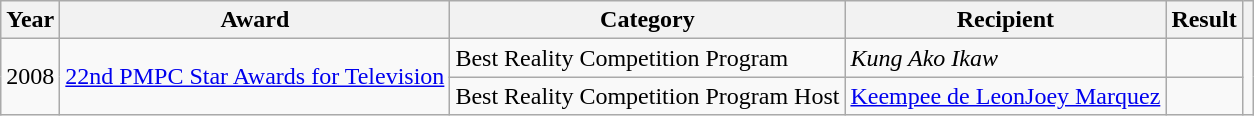<table class="wikitable">
<tr>
<th>Year</th>
<th>Award</th>
<th>Category</th>
<th>Recipient</th>
<th>Result</th>
<th></th>
</tr>
<tr>
<td rowspan=2>2008</td>
<td rowspan=2><a href='#'>22nd PMPC Star Awards for Television</a></td>
<td>Best Reality Competition Program</td>
<td><em>Kung Ako Ikaw</em></td>
<td></td>
<td rowspan=2></td>
</tr>
<tr>
<td>Best Reality Competition Program Host</td>
<td><a href='#'>Keempee de Leon</a><a href='#'>Joey Marquez</a></td>
<td></td>
</tr>
</table>
